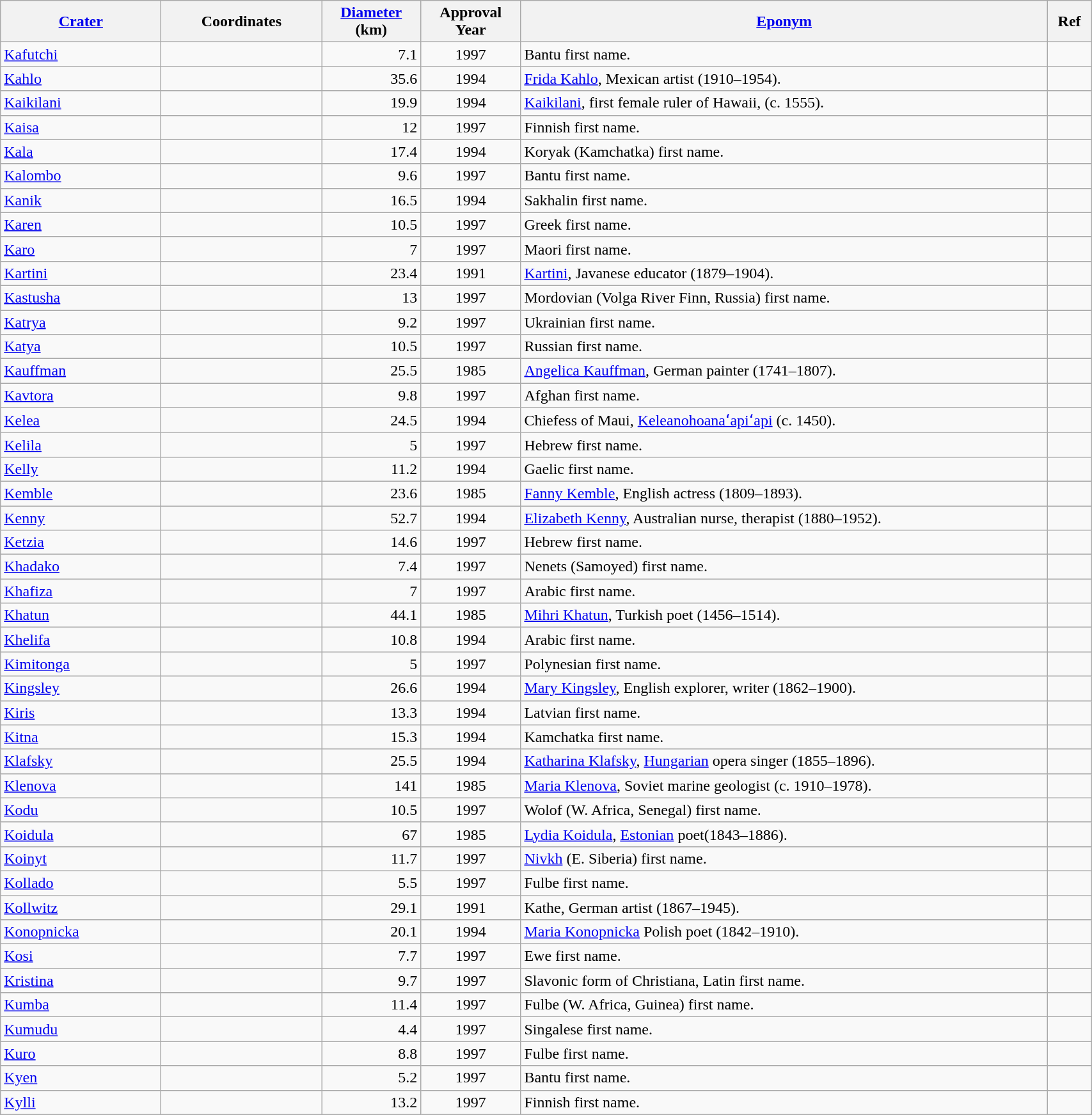<table class="wikitable sortable" style="min-width: 90%">
<tr>
<th style="width:10em"><a href='#'>Crater</a></th>
<th style="width:10em">Coordinates</th>
<th><a href='#'>Diameter</a><br>(km)</th>
<th>Approval<br>Year</th>
<th class="unsortable"><a href='#'>Eponym</a></th>
<th class="unsortable">Ref</th>
</tr>
<tr id="Kafutchi">
<td><a href='#'>Kafutchi</a></td>
<td></td>
<td align=right>7.1</td>
<td align=center>1997</td>
<td>Bantu first name.</td>
<td></td>
</tr>
<tr id="Kahlo">
<td><a href='#'>Kahlo</a></td>
<td></td>
<td align=right>35.6</td>
<td align=center>1994</td>
<td><a href='#'>Frida Kahlo</a>, Mexican artist (1910–1954).</td>
<td></td>
</tr>
<tr id="Kaikilani">
<td><a href='#'>Kaikilani</a></td>
<td></td>
<td align=right>19.9</td>
<td align=center>1994</td>
<td><a href='#'>Kaikilani</a>, first female ruler of Hawaii, (c. 1555).</td>
<td></td>
</tr>
<tr id="Kaisa">
<td><a href='#'>Kaisa</a></td>
<td></td>
<td align=right>12</td>
<td align=center>1997</td>
<td>Finnish first name.</td>
<td></td>
</tr>
<tr id="Kala">
<td><a href='#'>Kala</a></td>
<td></td>
<td align=right>17.4</td>
<td align=center>1994</td>
<td>Koryak (Kamchatka) first name.</td>
<td></td>
</tr>
<tr id="Kalombo">
<td><a href='#'>Kalombo</a></td>
<td></td>
<td align=right>9.6</td>
<td align=center>1997</td>
<td>Bantu first name.</td>
<td></td>
</tr>
<tr id="Kanik">
<td><a href='#'>Kanik</a></td>
<td></td>
<td align=right>16.5</td>
<td align=center>1994</td>
<td>Sakhalin first name.</td>
<td></td>
</tr>
<tr id="Karen">
<td><a href='#'>Karen</a></td>
<td></td>
<td align=right>10.5</td>
<td align=center>1997</td>
<td>Greek first name.</td>
<td></td>
</tr>
<tr id="Karo">
<td><a href='#'>Karo</a></td>
<td></td>
<td align=right>7</td>
<td align=center>1997</td>
<td>Maori first name.</td>
<td></td>
</tr>
<tr id="Kartini">
<td><a href='#'>Kartini</a></td>
<td></td>
<td align=right>23.4</td>
<td align=center>1991</td>
<td><a href='#'>Kartini</a>, Javanese educator (1879–1904).</td>
<td></td>
</tr>
<tr id="Kastusha">
<td><a href='#'>Kastusha</a></td>
<td></td>
<td align=right>13</td>
<td align=center>1997</td>
<td>Mordovian (Volga River Finn, Russia) first name.</td>
<td></td>
</tr>
<tr id="Katrya">
<td><a href='#'>Katrya</a></td>
<td></td>
<td align=right>9.2</td>
<td align=center>1997</td>
<td>Ukrainian first name.</td>
<td></td>
</tr>
<tr id="Katya">
<td><a href='#'>Katya</a></td>
<td></td>
<td align=right>10.5</td>
<td align=center>1997</td>
<td>Russian first name.</td>
<td></td>
</tr>
<tr id="Kauffman">
<td><a href='#'>Kauffman</a></td>
<td></td>
<td align=right>25.5</td>
<td align=center>1985</td>
<td><a href='#'>Angelica Kauffman</a>, German painter (1741–1807).</td>
<td></td>
</tr>
<tr id="Kavtora">
<td><a href='#'>Kavtora</a></td>
<td></td>
<td align=right>9.8</td>
<td align=center>1997</td>
<td>Afghan first name.</td>
<td></td>
</tr>
<tr id="Kelea">
<td><a href='#'>Kelea</a></td>
<td></td>
<td align=right>24.5</td>
<td align=center>1994</td>
<td>Chiefess of Maui, <a href='#'>Keleanohoanaʻapiʻapi</a> (c. 1450).</td>
<td></td>
</tr>
<tr id="Kelila">
<td><a href='#'>Kelila</a></td>
<td></td>
<td align=right>5</td>
<td align=center>1997</td>
<td>Hebrew first name.</td>
<td></td>
</tr>
<tr id="Kelly">
<td><a href='#'>Kelly</a></td>
<td></td>
<td align=right>11.2</td>
<td align=center>1994</td>
<td>Gaelic first name.</td>
<td></td>
</tr>
<tr id="Kemble">
<td><a href='#'>Kemble</a></td>
<td></td>
<td align=right>23.6</td>
<td align=center>1985</td>
<td><a href='#'>Fanny Kemble</a>, English actress (1809–1893).</td>
<td></td>
</tr>
<tr id="Kenny">
<td><a href='#'>Kenny</a></td>
<td></td>
<td align=right>52.7</td>
<td align=center>1994</td>
<td><a href='#'>Elizabeth Kenny</a>, Australian nurse, therapist (1880–1952).</td>
<td></td>
</tr>
<tr id="Ketzia">
<td><a href='#'>Ketzia</a></td>
<td></td>
<td align=right>14.6</td>
<td align=center>1997</td>
<td>Hebrew first name.</td>
<td></td>
</tr>
<tr id="Khadako">
<td><a href='#'>Khadako</a></td>
<td></td>
<td align=right>7.4</td>
<td align=center>1997</td>
<td>Nenets (Samoyed) first name.</td>
<td></td>
</tr>
<tr id="Khafiza">
<td><a href='#'>Khafiza</a></td>
<td></td>
<td align=right>7</td>
<td align=center>1997</td>
<td>Arabic first name.</td>
<td></td>
</tr>
<tr id="Khatun">
<td><a href='#'>Khatun</a></td>
<td></td>
<td align=right>44.1</td>
<td align=center>1985</td>
<td><a href='#'>Mihri Khatun</a>, Turkish poet (1456–1514).</td>
<td></td>
</tr>
<tr id="Khelifa">
<td><a href='#'>Khelifa</a></td>
<td></td>
<td align=right>10.8</td>
<td align=center>1994</td>
<td>Arabic first name.</td>
<td></td>
</tr>
<tr id="Kimitonga">
<td><a href='#'>Kimitonga</a></td>
<td></td>
<td align=right>5</td>
<td align=center>1997</td>
<td>Polynesian first name.</td>
<td></td>
</tr>
<tr id="Kingsley">
<td><a href='#'>Kingsley</a></td>
<td></td>
<td align=right>26.6</td>
<td align=center>1994</td>
<td><a href='#'>Mary Kingsley</a>, English explorer, writer (1862–1900).</td>
<td></td>
</tr>
<tr id="Kiris">
<td><a href='#'>Kiris</a></td>
<td></td>
<td align=right>13.3</td>
<td align=center>1994</td>
<td>Latvian first name.</td>
<td></td>
</tr>
<tr id="Kitna">
<td><a href='#'>Kitna</a></td>
<td></td>
<td align=right>15.3</td>
<td align=center>1994</td>
<td>Kamchatka first name.</td>
<td></td>
</tr>
<tr id="Klafsky">
<td><a href='#'>Klafsky</a></td>
<td></td>
<td align=right>25.5</td>
<td align=center>1994</td>
<td><a href='#'>Katharina Klafsky</a>, <a href='#'>Hungarian</a> opera singer (1855–1896).</td>
<td></td>
</tr>
<tr id="Klenova">
<td><a href='#'>Klenova</a></td>
<td></td>
<td align=right>141</td>
<td align=center>1985</td>
<td><a href='#'>Maria Klenova</a>, Soviet marine geologist (c. 1910–1978).</td>
<td></td>
</tr>
<tr id="Kodu">
<td><a href='#'>Kodu</a></td>
<td></td>
<td align=right>10.5</td>
<td align=center>1997</td>
<td>Wolof (W. Africa, Senegal) first name.</td>
<td></td>
</tr>
<tr id="Koidula">
<td><a href='#'>Koidula</a></td>
<td></td>
<td align=right>67</td>
<td align=center>1985</td>
<td><a href='#'>Lydia Koidula</a>, <a href='#'>Estonian</a> poet(1843–1886).</td>
<td></td>
</tr>
<tr id="Koinyt">
<td><a href='#'>Koinyt</a></td>
<td></td>
<td align=right>11.7</td>
<td align=center>1997</td>
<td><a href='#'>Nivkh</a> (E. Siberia) first name.</td>
<td></td>
</tr>
<tr id="Kollado">
<td><a href='#'>Kollado</a></td>
<td></td>
<td align=right>5.5</td>
<td align=center>1997</td>
<td>Fulbe first name.</td>
<td></td>
</tr>
<tr id="Kollwitz">
<td><a href='#'>Kollwitz</a></td>
<td></td>
<td align=right>29.1</td>
<td align=center>1991</td>
<td>Kathe, German artist (1867–1945).</td>
<td></td>
</tr>
<tr id="Konopnicka">
<td><a href='#'>Konopnicka</a></td>
<td></td>
<td align=right>20.1</td>
<td align=center>1994</td>
<td><a href='#'>Maria Konopnicka</a> Polish poet (1842–1910).</td>
<td></td>
</tr>
<tr id="Kosi">
<td><a href='#'>Kosi</a></td>
<td></td>
<td align=right>7.7</td>
<td align=center>1997</td>
<td>Ewe first name.</td>
<td></td>
</tr>
<tr id="Kristina">
<td><a href='#'>Kristina</a></td>
<td></td>
<td align=right>9.7</td>
<td align=center>1997</td>
<td>Slavonic form of Christiana, Latin first name.</td>
<td></td>
</tr>
<tr id="Kumba">
<td><a href='#'>Kumba</a></td>
<td></td>
<td align=right>11.4</td>
<td align=center>1997</td>
<td>Fulbe (W. Africa, Guinea) first name.</td>
<td></td>
</tr>
<tr id="Kumudu">
<td><a href='#'>Kumudu</a></td>
<td></td>
<td align=right>4.4</td>
<td align=center>1997</td>
<td>Singalese first name.</td>
<td></td>
</tr>
<tr id="Kuro">
<td><a href='#'>Kuro</a></td>
<td></td>
<td align=right>8.8</td>
<td align=center>1997</td>
<td>Fulbe first name.</td>
<td></td>
</tr>
<tr id="Kyen">
<td><a href='#'>Kyen</a></td>
<td></td>
<td align=right>5.2</td>
<td align=center>1997</td>
<td>Bantu first name.</td>
<td></td>
</tr>
<tr id="Kylli">
<td><a href='#'>Kylli</a></td>
<td></td>
<td align=right>13.2</td>
<td align=center>1997</td>
<td>Finnish first name.</td>
<td></td>
</tr>
</table>
